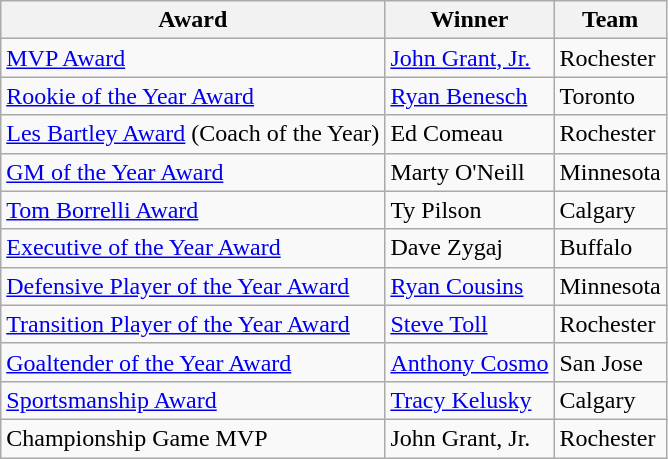<table class="wikitable">
<tr>
<th>Award</th>
<th>Winner</th>
<th>Team</th>
</tr>
<tr>
<td><a href='#'>MVP Award</a></td>
<td><a href='#'>John Grant, Jr.</a></td>
<td>Rochester</td>
</tr>
<tr>
<td><a href='#'>Rookie of the Year Award</a></td>
<td><a href='#'>Ryan Benesch</a></td>
<td>Toronto</td>
</tr>
<tr>
<td><a href='#'>Les Bartley Award</a> (Coach of the Year)</td>
<td>Ed Comeau</td>
<td>Rochester</td>
</tr>
<tr>
<td><a href='#'>GM of the Year Award</a></td>
<td>Marty O'Neill</td>
<td>Minnesota</td>
</tr>
<tr>
<td><a href='#'>Tom Borrelli Award</a></td>
<td>Ty Pilson</td>
<td>Calgary</td>
</tr>
<tr>
<td><a href='#'>Executive of the Year Award</a></td>
<td>Dave Zygaj</td>
<td>Buffalo</td>
</tr>
<tr>
<td><a href='#'>Defensive Player of the Year Award</a></td>
<td><a href='#'>Ryan Cousins</a></td>
<td>Minnesota</td>
</tr>
<tr>
<td><a href='#'>Transition Player of the Year Award</a></td>
<td><a href='#'>Steve Toll</a></td>
<td>Rochester</td>
</tr>
<tr>
<td><a href='#'>Goaltender of the Year Award</a></td>
<td><a href='#'>Anthony Cosmo</a></td>
<td>San Jose</td>
</tr>
<tr>
<td><a href='#'>Sportsmanship Award</a></td>
<td><a href='#'>Tracy Kelusky</a></td>
<td>Calgary</td>
</tr>
<tr>
<td>Championship Game MVP</td>
<td>John Grant, Jr.</td>
<td>Rochester</td>
</tr>
</table>
